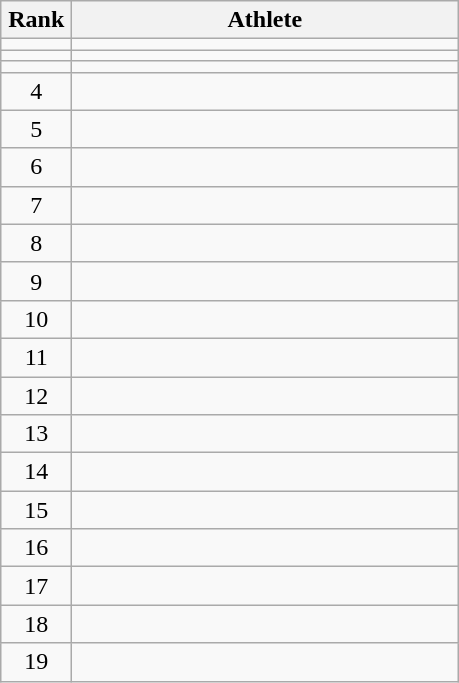<table class="wikitable" style="text-align: center;">
<tr>
<th width=40>Rank</th>
<th width=250>Athlete</th>
</tr>
<tr>
<td></td>
<td align="left"></td>
</tr>
<tr>
<td></td>
<td align="left"></td>
</tr>
<tr>
<td></td>
<td align="left"></td>
</tr>
<tr>
<td>4</td>
<td align="left"></td>
</tr>
<tr>
<td>5</td>
<td align="left"></td>
</tr>
<tr>
<td>6</td>
<td align="left"></td>
</tr>
<tr>
<td>7</td>
<td align="left"></td>
</tr>
<tr>
<td>8</td>
<td align="left"></td>
</tr>
<tr>
<td>9</td>
<td align="left"></td>
</tr>
<tr>
<td>10</td>
<td align="left"></td>
</tr>
<tr>
<td>11</td>
<td align="left"></td>
</tr>
<tr>
<td>12</td>
<td align="left"></td>
</tr>
<tr>
<td>13</td>
<td align="left"></td>
</tr>
<tr>
<td>14</td>
<td align="left"></td>
</tr>
<tr>
<td>15</td>
<td align="left"></td>
</tr>
<tr>
<td>16</td>
<td align="left"></td>
</tr>
<tr>
<td>17</td>
<td align="left"></td>
</tr>
<tr>
<td>18</td>
<td align="left"></td>
</tr>
<tr>
<td>19</td>
<td align="left"></td>
</tr>
</table>
